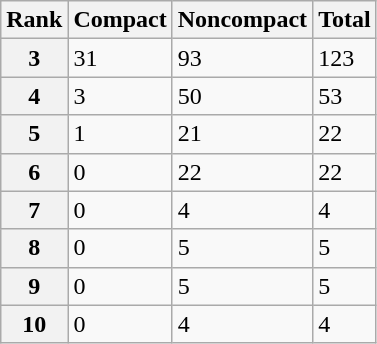<table class=wikitable>
<tr>
<th>Rank</th>
<th>Compact</th>
<th>Noncompact</th>
<th>Total</th>
</tr>
<tr>
<th>3</th>
<td>31</td>
<td>93</td>
<td>123</td>
</tr>
<tr>
<th>4</th>
<td>3</td>
<td>50</td>
<td>53</td>
</tr>
<tr>
<th>5</th>
<td>1</td>
<td>21</td>
<td>22</td>
</tr>
<tr>
<th>6</th>
<td>0</td>
<td>22</td>
<td>22</td>
</tr>
<tr>
<th>7</th>
<td>0</td>
<td>4</td>
<td>4</td>
</tr>
<tr>
<th>8</th>
<td>0</td>
<td>5</td>
<td>5</td>
</tr>
<tr>
<th>9</th>
<td>0</td>
<td>5</td>
<td>5</td>
</tr>
<tr>
<th>10</th>
<td>0</td>
<td>4</td>
<td>4</td>
</tr>
</table>
